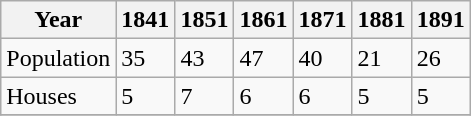<table class="wikitable">
<tr>
<th>Year</th>
<th>1841</th>
<th>1851</th>
<th>1861</th>
<th>1871</th>
<th>1881</th>
<th>1891</th>
</tr>
<tr>
<td>Population</td>
<td>35</td>
<td>43</td>
<td>47</td>
<td>40</td>
<td>21</td>
<td>26</td>
</tr>
<tr>
<td>Houses</td>
<td>5</td>
<td>7</td>
<td>6</td>
<td>6</td>
<td>5</td>
<td>5</td>
</tr>
<tr>
</tr>
</table>
